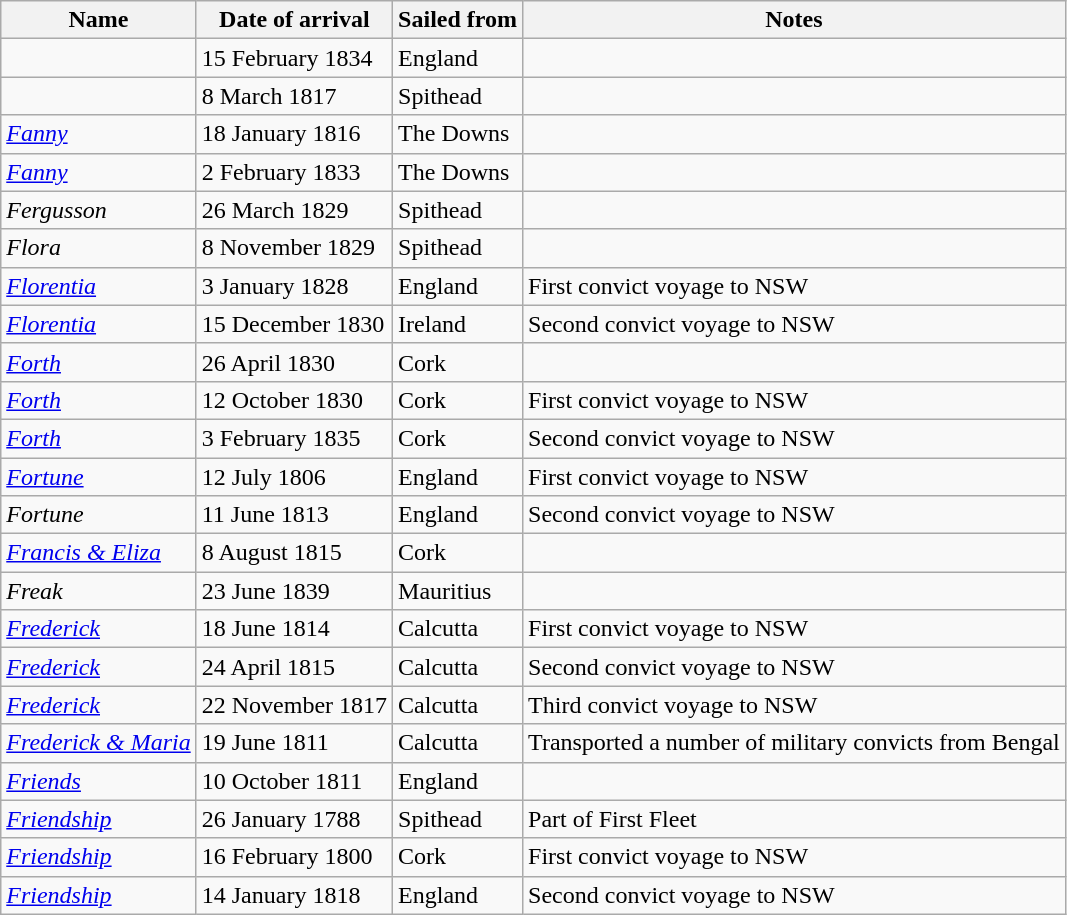<table class="wikitable sortable" border="1">
<tr>
<th>Name</th>
<th>Date of arrival</th>
<th>Sailed from</th>
<th>Notes</th>
</tr>
<tr>
<td></td>
<td>15 February 1834</td>
<td>England</td>
<td></td>
</tr>
<tr>
<td></td>
<td>8 March 1817</td>
<td>Spithead</td>
<td></td>
</tr>
<tr>
<td><a href='#'><em>Fanny</em></a></td>
<td>18 January 1816</td>
<td>The Downs</td>
<td></td>
</tr>
<tr>
<td><a href='#'><em>Fanny</em></a></td>
<td>2 February 1833</td>
<td>The Downs</td>
<td></td>
</tr>
<tr>
<td><em>Fergusson</em></td>
<td>26 March 1829</td>
<td>Spithead</td>
<td></td>
</tr>
<tr>
<td><em>Flora</em></td>
<td>8 November 1829</td>
<td>Spithead</td>
<td></td>
</tr>
<tr>
<td><a href='#'><em>Florentia</em></a></td>
<td>3 January 1828</td>
<td>England</td>
<td>First convict voyage to NSW</td>
</tr>
<tr>
<td><a href='#'><em>Florentia</em></a></td>
<td>15 December 1830</td>
<td>Ireland</td>
<td>Second convict voyage to NSW</td>
</tr>
<tr>
<td><a href='#'><em>Forth</em></a></td>
<td>26 April 1830</td>
<td>Cork</td>
<td></td>
</tr>
<tr>
<td><a href='#'><em>Forth</em></a></td>
<td>12 October 1830</td>
<td>Cork</td>
<td>First convict voyage to NSW</td>
</tr>
<tr>
<td><a href='#'><em>Forth</em></a></td>
<td>3 February 1835</td>
<td>Cork</td>
<td>Second convict voyage to NSW</td>
</tr>
<tr>
<td><em><a href='#'>Fortune</a></em></td>
<td>12 July 1806</td>
<td>England</td>
<td>First convict voyage to NSW</td>
</tr>
<tr>
<td><em>Fortune</em></td>
<td>11 June 1813</td>
<td>England</td>
<td>Second convict voyage to NSW</td>
</tr>
<tr>
<td><em><a href='#'>Francis & Eliza</a></em></td>
<td>8 August 1815</td>
<td>Cork</td>
<td></td>
</tr>
<tr>
<td><em>Freak</em></td>
<td>23 June 1839</td>
<td>Mauritius</td>
<td></td>
</tr>
<tr>
<td><a href='#'><em>Frederick</em></a></td>
<td>18 June 1814</td>
<td>Calcutta</td>
<td>First convict voyage to NSW</td>
</tr>
<tr>
<td><a href='#'><em>Frederick</em></a></td>
<td>24 April 1815</td>
<td>Calcutta</td>
<td>Second convict voyage to NSW</td>
</tr>
<tr>
<td><a href='#'><em>Frederick</em></a></td>
<td>22 November 1817</td>
<td>Calcutta</td>
<td>Third convict voyage to NSW</td>
</tr>
<tr>
<td><a href='#'><em>Frederick & Maria</em></a></td>
<td>19 June 1811</td>
<td>Calcutta</td>
<td>Transported a number of military convicts from Bengal</td>
</tr>
<tr>
<td><em><a href='#'>Friends</a></em></td>
<td>10 October 1811</td>
<td>England</td>
<td></td>
</tr>
<tr>
<td><em><a href='#'>Friendship</a></em></td>
<td>26 January 1788</td>
<td>Spithead</td>
<td>Part of First Fleet</td>
</tr>
<tr>
<td><em><a href='#'>Friendship</a></em></td>
<td>16 February 1800</td>
<td>Cork</td>
<td>First convict voyage to NSW</td>
</tr>
<tr>
<td><em><a href='#'>Friendship</a></em></td>
<td>14 January 1818</td>
<td>England</td>
<td>Second convict voyage to NSW</td>
</tr>
</table>
